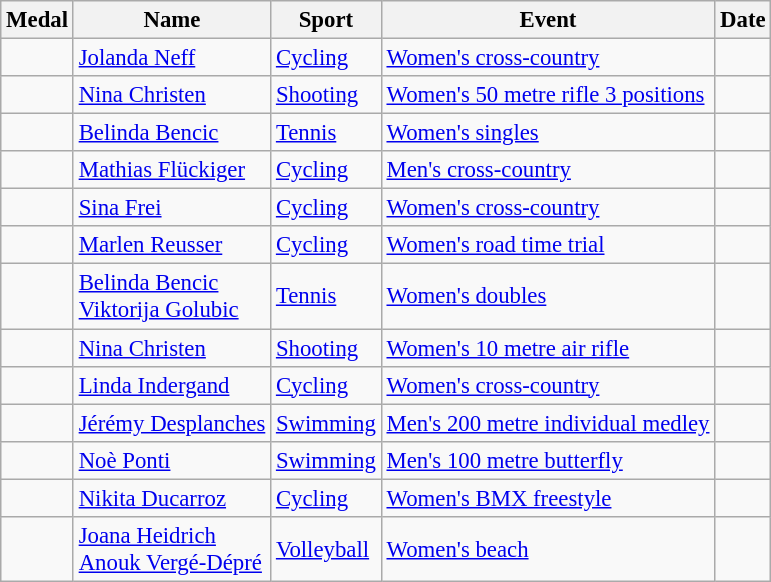<table class="wikitable sortable" style="font-size: 95%;">
<tr>
<th>Medal</th>
<th>Name</th>
<th>Sport</th>
<th>Event</th>
<th>Date</th>
</tr>
<tr>
<td></td>
<td><a href='#'>Jolanda Neff</a></td>
<td><a href='#'>Cycling</a></td>
<td><a href='#'>Women's cross-country</a></td>
<td></td>
</tr>
<tr>
<td></td>
<td><a href='#'>Nina Christen</a></td>
<td><a href='#'>Shooting</a></td>
<td><a href='#'>Women's 50 metre rifle 3 positions</a></td>
<td></td>
</tr>
<tr>
<td></td>
<td><a href='#'>Belinda Bencic</a></td>
<td><a href='#'>Tennis</a></td>
<td><a href='#'>Women's singles</a></td>
<td></td>
</tr>
<tr>
<td></td>
<td><a href='#'>Mathias Flückiger</a></td>
<td><a href='#'>Cycling</a></td>
<td><a href='#'>Men's cross-country</a></td>
<td></td>
</tr>
<tr>
<td></td>
<td><a href='#'>Sina Frei</a></td>
<td><a href='#'>Cycling</a></td>
<td><a href='#'>Women's cross-country</a></td>
<td></td>
</tr>
<tr>
<td></td>
<td><a href='#'>Marlen Reusser</a></td>
<td><a href='#'>Cycling</a></td>
<td><a href='#'>Women's road time trial</a></td>
<td></td>
</tr>
<tr>
<td></td>
<td><a href='#'>Belinda Bencic</a><br><a href='#'>Viktorija Golubic</a></td>
<td><a href='#'>Tennis</a></td>
<td><a href='#'>Women's doubles</a></td>
<td></td>
</tr>
<tr>
<td></td>
<td><a href='#'>Nina Christen</a></td>
<td><a href='#'>Shooting</a></td>
<td><a href='#'>Women's 10 metre air rifle</a></td>
<td></td>
</tr>
<tr>
<td></td>
<td><a href='#'>Linda Indergand</a></td>
<td><a href='#'>Cycling</a></td>
<td><a href='#'>Women's cross-country</a></td>
<td></td>
</tr>
<tr>
<td></td>
<td><a href='#'>Jérémy Desplanches</a></td>
<td><a href='#'>Swimming</a></td>
<td><a href='#'>Men's 200 metre individual medley</a></td>
<td></td>
</tr>
<tr>
<td></td>
<td><a href='#'>Noè Ponti</a></td>
<td><a href='#'>Swimming</a></td>
<td><a href='#'>Men's 100 metre butterfly</a></td>
<td></td>
</tr>
<tr>
<td></td>
<td><a href='#'>Nikita Ducarroz</a></td>
<td><a href='#'>Cycling</a></td>
<td><a href='#'>Women's BMX freestyle</a></td>
<td></td>
</tr>
<tr>
<td></td>
<td><a href='#'>Joana Heidrich</a><br><a href='#'>Anouk Vergé-Dépré</a></td>
<td><a href='#'>Volleyball</a></td>
<td><a href='#'>Women's beach</a></td>
<td></td>
</tr>
</table>
